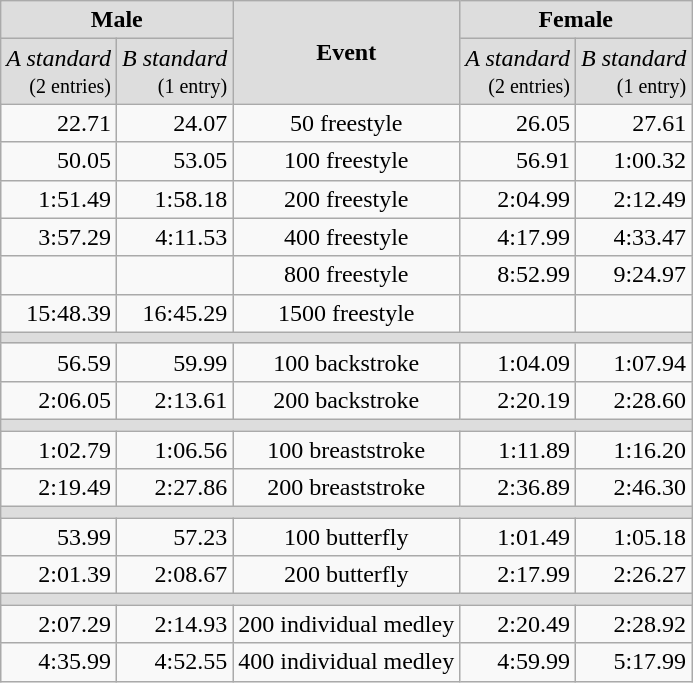<table class="wikitable" style="text-align:right">
<tr>
<td colspan=2 align="center" bgcolor=#DDDDDD><strong>Male</strong></td>
<td rowspan=2 align="center" bgcolor=#DDDDDD><strong>Event</strong></td>
<td colspan=2  align="center" bgcolor=#DDDDDD><strong>Female</strong></td>
</tr>
<tr>
<td bgcolor=#DDDDDD><em>A standard</em> <small><br>(2 entries)</small></td>
<td bgcolor=#DDDDDD><em>B standard</em> <small><br>(1 entry)</small></td>
<td bgcolor=#DDDDDD><em>A standard</em> <small><br>(2 entries)</small></td>
<td bgcolor=#DDDDDD><em>B standard</em> <small><br>(1 entry)</small></td>
</tr>
<tr>
<td>22.71</td>
<td>24.07</td>
<td align="center">50 freestyle</td>
<td>26.05</td>
<td>27.61</td>
</tr>
<tr>
<td>50.05</td>
<td>53.05</td>
<td align="center">100 freestyle</td>
<td>56.91</td>
<td>1:00.32</td>
</tr>
<tr>
<td>1:51.49</td>
<td>1:58.18</td>
<td align="center">200 freestyle</td>
<td>2:04.99</td>
<td>2:12.49</td>
</tr>
<tr>
<td>3:57.29</td>
<td>4:11.53</td>
<td align="center">400 freestyle</td>
<td>4:17.99</td>
<td>4:33.47</td>
</tr>
<tr>
<td></td>
<td></td>
<td align="center">800 freestyle</td>
<td>8:52.99</td>
<td>9:24.97</td>
</tr>
<tr>
<td>15:48.39</td>
<td>16:45.29</td>
<td align="center">1500 freestyle</td>
<td></td>
<td></td>
</tr>
<tr bgcolor=#DDDDDD>
<td colspan=5></td>
</tr>
<tr>
<td>56.59</td>
<td>59.99</td>
<td align="center">100 backstroke</td>
<td>1:04.09</td>
<td>1:07.94</td>
</tr>
<tr>
<td>2:06.05</td>
<td>2:13.61</td>
<td align="center">200 backstroke</td>
<td>2:20.19</td>
<td>2:28.60</td>
</tr>
<tr bgcolor=#DDDDDD>
<td colspan=5></td>
</tr>
<tr>
<td>1:02.79</td>
<td>1:06.56</td>
<td align="center">100 breaststroke</td>
<td>1:11.89</td>
<td>1:16.20</td>
</tr>
<tr>
<td>2:19.49</td>
<td>2:27.86</td>
<td align="center">200 breaststroke</td>
<td>2:36.89</td>
<td>2:46.30</td>
</tr>
<tr bgcolor=#DDDDDD>
<td colspan=5></td>
</tr>
<tr>
<td>53.99</td>
<td>57.23</td>
<td align="center">100 butterfly</td>
<td>1:01.49</td>
<td>1:05.18</td>
</tr>
<tr>
<td>2:01.39</td>
<td>2:08.67</td>
<td align="center">200 butterfly</td>
<td>2:17.99</td>
<td>2:26.27</td>
</tr>
<tr bgcolor=#DDDDDD>
<td colspan=5></td>
</tr>
<tr>
<td>2:07.29</td>
<td>2:14.93</td>
<td align="center">200 individual medley</td>
<td>2:20.49</td>
<td>2:28.92</td>
</tr>
<tr>
<td>4:35.99</td>
<td>4:52.55</td>
<td align="center">400 individual medley</td>
<td>4:59.99</td>
<td>5:17.99</td>
</tr>
</table>
